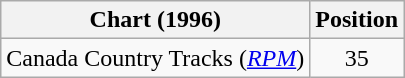<table class="wikitable sortable">
<tr>
<th scope="col">Chart (1996)</th>
<th scope="col">Position</th>
</tr>
<tr>
<td>Canada Country Tracks (<em><a href='#'>RPM</a></em>)</td>
<td align="center">35</td>
</tr>
</table>
